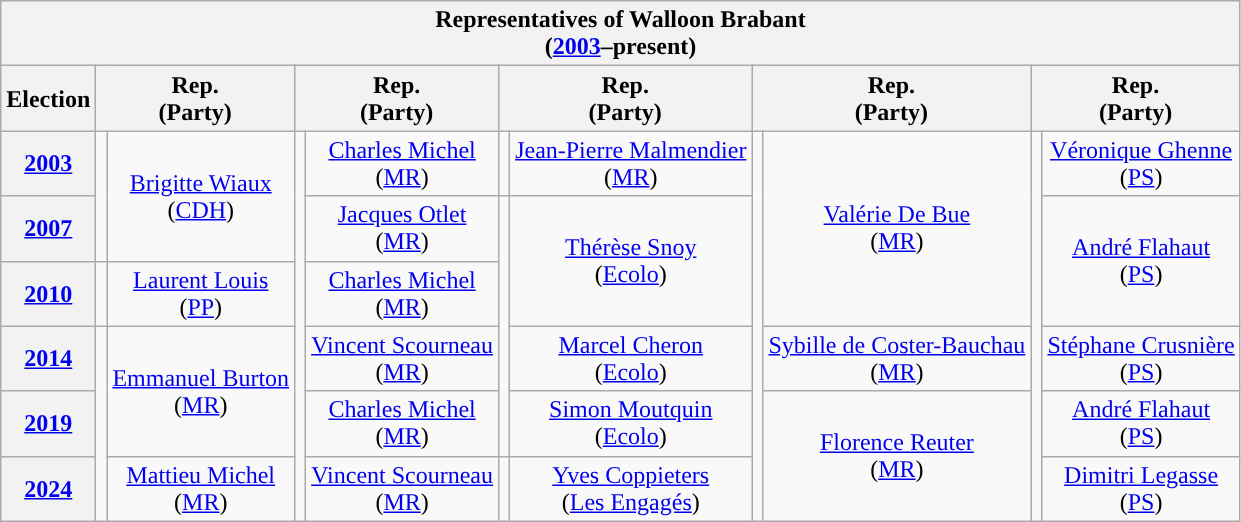<table class="wikitable" style="text-align:center">
<tr>
<th colspan="11">Representatives of Walloon Brabant<br>(<a href='#'>2003</a>–present)</th>
</tr>
<tr>
<th>Election</th>
<th colspan=2>Rep.<br>(Party)</th>
<th colspan=2>Rep.<br>(Party)</th>
<th colspan=2>Rep.<br>(Party)</th>
<th colspan=2>Rep.<br>(Party)</th>
<th colspan=2>Rep.<br>(Party)</th>
</tr>
<tr>
<th><a href='#'>2003</a></th>
<td rowspan=2; style="background-color: "></td>
<td rowspan=2><a href='#'>Brigitte Wiaux</a><br>(<a href='#'>CDH</a>)</td>
<td rowspan=6; style="background-color: "></td>
<td rowspan=1><a href='#'>Charles Michel</a><br>(<a href='#'>MR</a>)</td>
<td rowspan=1; style="background-color: "></td>
<td rowspan=1><a href='#'>Jean-Pierre Malmendier</a><br>(<a href='#'>MR</a>)</td>
<td rowspan=6; style="background-color: "></td>
<td rowspan=3><a href='#'>Valérie De Bue</a><br>(<a href='#'>MR</a>)</td>
<td rowspan=6; style="background-color: "></td>
<td rowspan=1><a href='#'>Véronique Ghenne</a><br>(<a href='#'>PS</a>)</td>
</tr>
<tr>
<th><a href='#'>2007</a></th>
<td rowspan=1><a href='#'>Jacques Otlet</a><br>(<a href='#'>MR</a>)</td>
<td rowspan=4; style="background-color: "></td>
<td rowspan=2><a href='#'>Thérèse Snoy</a><br>(<a href='#'>Ecolo</a>)</td>
<td rowspan=2><a href='#'>André Flahaut</a><br>(<a href='#'>PS</a>)</td>
</tr>
<tr>
<th><a href='#'>2010</a></th>
<td rowspan=1; style="background-color: "></td>
<td rowspan=1><a href='#'>Laurent Louis</a><br>(<a href='#'>PP</a>)</td>
<td rowspan=1><a href='#'>Charles Michel</a><br>(<a href='#'>MR</a>)</td>
</tr>
<tr>
<th><a href='#'>2014</a></th>
<td rowspan=3; style="background-color: "></td>
<td rowspan=2><a href='#'>Emmanuel Burton</a><br>(<a href='#'>MR</a>)</td>
<td rowspan=1><a href='#'>Vincent Scourneau</a><br>(<a href='#'>MR</a>)</td>
<td rowspan=1><a href='#'>Marcel Cheron</a><br>(<a href='#'>Ecolo</a>)</td>
<td rowspan=1><a href='#'>Sybille de Coster-Bauchau</a><br>(<a href='#'>MR</a>)</td>
<td rowspan=1><a href='#'>Stéphane Crusnière</a><br>(<a href='#'>PS</a>)</td>
</tr>
<tr>
<th><a href='#'>2019</a></th>
<td rowspan=1><a href='#'>Charles Michel</a><br>(<a href='#'>MR</a>)</td>
<td rowspan=1><a href='#'>Simon Moutquin</a><br>(<a href='#'>Ecolo</a>)</td>
<td rowspan=2><a href='#'>Florence Reuter</a><br>(<a href='#'>MR</a>)</td>
<td rowspan=1><a href='#'>André Flahaut</a><br>(<a href='#'>PS</a>)</td>
</tr>
<tr>
<th><a href='#'>2024</a></th>
<td rowspan=1><a href='#'>Mattieu Michel</a><br>(<a href='#'>MR</a>)</td>
<td rowspan=1><a href='#'>Vincent Scourneau</a><br>(<a href='#'>MR</a>)</td>
<td rowspan=1; style="background-color: "></td>
<td rowspan=1><a href='#'>Yves Coppieters</a><br>(<a href='#'>Les Engagés</a>)</td>
<td rowspan=1><a href='#'>Dimitri Legasse</a><br>(<a href='#'>PS</a>)</td>
</tr>
</table>
